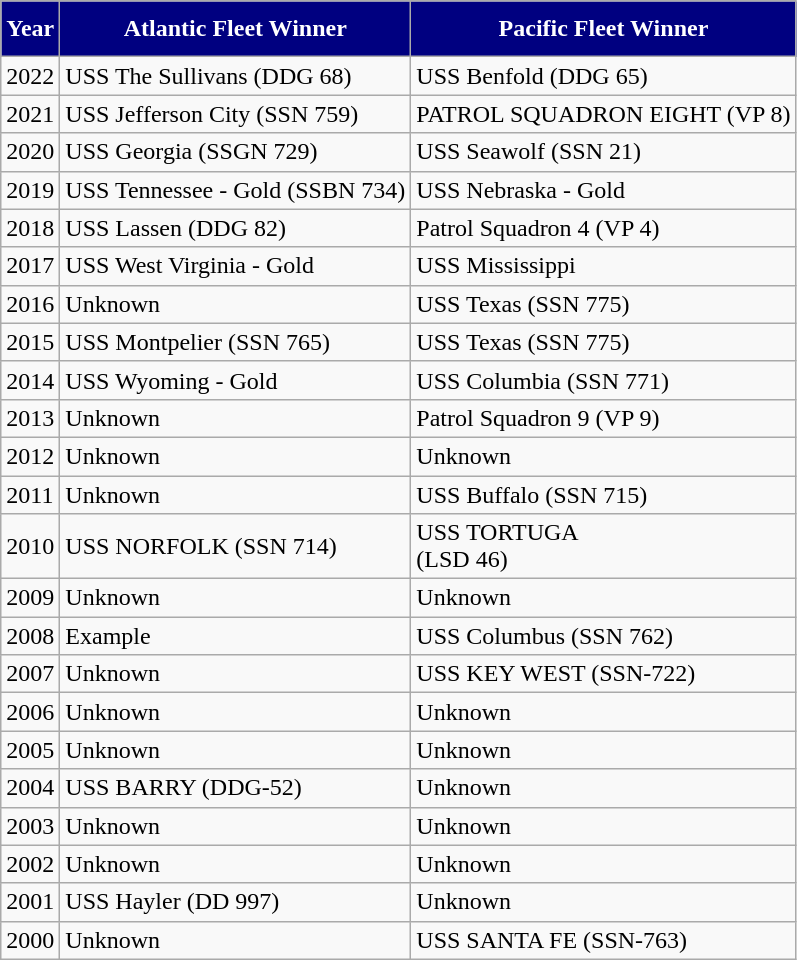<table class="wikitable sortable">
<tr>
<th style="color: white; height: 30px; background: navy;">Year</th>
<th style="color: white; height: 30px; background: navy;">Atlantic Fleet Winner</th>
<th style="color: white; height: 30px; background: navy;">Pacific Fleet Winner</th>
</tr>
<tr>
<td>2022</td>
<td>USS The Sullivans (DDG 68)</td>
<td>USS Benfold (DDG 65)</td>
</tr>
<tr>
<td>2021</td>
<td>USS Jefferson City (SSN 759)</td>
<td>PATROL SQUADRON EIGHT (VP 8) </td>
</tr>
<tr>
<td>2020</td>
<td>USS Georgia (SSGN 729)</td>
<td>USS Seawolf (SSN 21) </td>
</tr>
<tr>
<td>2019</td>
<td>USS Tennessee - Gold (SSBN 734) </td>
<td>USS Nebraska - Gold</td>
</tr>
<tr>
<td>2018</td>
<td>USS Lassen (DDG 82)</td>
<td>Patrol Squadron 4 (VP 4)</td>
</tr>
<tr>
<td>2017</td>
<td>USS West Virginia - Gold</td>
<td>USS Mississippi</td>
</tr>
<tr>
<td>2016</td>
<td>Unknown</td>
<td>USS Texas (SSN 775)</td>
</tr>
<tr>
<td>2015</td>
<td>USS Montpelier (SSN 765) </td>
<td>USS Texas (SSN 775)</td>
</tr>
<tr>
<td>2014</td>
<td>USS Wyoming - Gold</td>
<td>USS Columbia (SSN 771) </td>
</tr>
<tr>
<td>2013</td>
<td>Unknown</td>
<td>Patrol Squadron 9 (VP 9)</td>
</tr>
<tr>
<td>2012</td>
<td>Unknown</td>
<td>Unknown</td>
</tr>
<tr>
<td>2011</td>
<td>Unknown</td>
<td>USS Buffalo (SSN 715)</td>
</tr>
<tr>
<td>2010</td>
<td>USS NORFOLK (SSN 714)</td>
<td>USS TORTUGA<br>(LSD 46)</td>
</tr>
<tr>
<td>2009</td>
<td>Unknown</td>
<td>Unknown</td>
</tr>
<tr>
<td>2008</td>
<td>Example</td>
<td>USS Columbus (SSN 762)</td>
</tr>
<tr>
<td>2007</td>
<td>Unknown</td>
<td>USS KEY WEST (SSN-722)</td>
</tr>
<tr>
<td>2006</td>
<td>Unknown</td>
<td>Unknown</td>
</tr>
<tr>
<td>2005</td>
<td>Unknown</td>
<td>Unknown</td>
</tr>
<tr>
<td>2004</td>
<td>USS BARRY (DDG-52)</td>
<td>Unknown</td>
</tr>
<tr>
<td>2003</td>
<td>Unknown</td>
<td>Unknown</td>
</tr>
<tr>
<td>2002</td>
<td>Unknown</td>
<td>Unknown</td>
</tr>
<tr>
<td>2001</td>
<td>USS Hayler (DD 997) </td>
<td>Unknown</td>
</tr>
<tr>
<td>2000</td>
<td>Unknown</td>
<td>USS SANTA FE (SSN-763)</td>
</tr>
</table>
